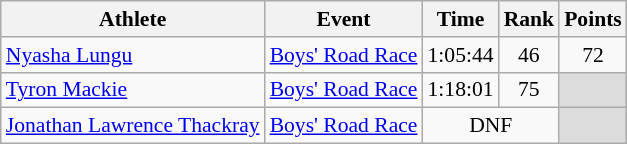<table class="wikitable" border="1" style="font-size:90%">
<tr>
<th>Athlete</th>
<th>Event</th>
<th>Time</th>
<th>Rank</th>
<th>Points</th>
</tr>
<tr>
<td><a href='#'>Nyasha Lungu</a></td>
<td><a href='#'>Boys' Road Race</a></td>
<td align=center>1:05:44</td>
<td align=center>46</td>
<td align=center>72</td>
</tr>
<tr>
<td><a href='#'>Tyron Mackie</a></td>
<td><a href='#'>Boys' Road Race</a></td>
<td align=center>1:18:01</td>
<td align=center>75</td>
<td bgcolor=#DCDCDC></td>
</tr>
<tr>
<td><a href='#'>Jonathan Lawrence Thackray</a></td>
<td><a href='#'>Boys' Road Race</a></td>
<td align=center colspan=2>DNF</td>
<td bgcolor=#DCDCDC></td>
</tr>
</table>
